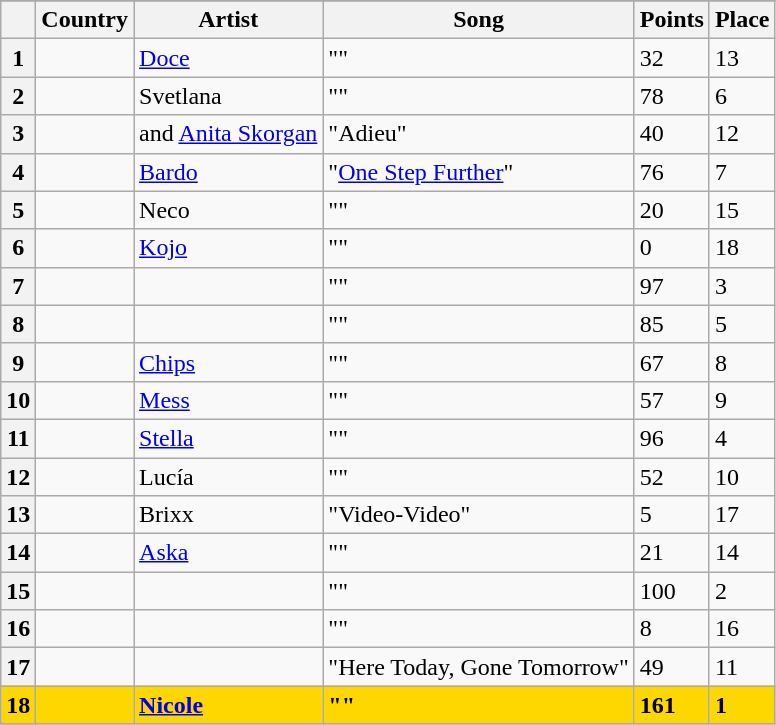<table class="sortable wikitable plainrowheaders">
<tr>
</tr>
<tr>
<th scope="col"></th>
<th scope="col">Country</th>
<th scope="col">Artist</th>
<th scope="col">Song</th>
<th scope="col">Points</th>
<th scope="col">Place</th>
</tr>
<tr>
<th scope="row" style="text-align:center;">1</th>
<td></td>
<td><a href='#'>Doce</a></td>
<td>""</td>
<td>32</td>
<td>13</td>
</tr>
<tr>
<th scope="row" style="text-align:center;">2</th>
<td></td>
<td>Svetlana</td>
<td>""</td>
<td>78</td>
<td>6</td>
</tr>
<tr>
<th scope="row" style="text-align:center;">3</th>
<td></td>
<td> and <a href='#'>Anita Skorgan</a></td>
<td>"Adieu"</td>
<td>40</td>
<td>12</td>
</tr>
<tr>
<th scope="row" style="text-align:center;">4</th>
<td></td>
<td><a href='#'>Bardo</a></td>
<td>"<a href='#'>One Step Further</a>"</td>
<td>76</td>
<td>7</td>
</tr>
<tr>
<th scope="row" style="text-align:center;">5</th>
<td></td>
<td>Neco</td>
<td>""</td>
<td>20</td>
<td>15</td>
</tr>
<tr>
<th scope="row" style="text-align:center;">6</th>
<td></td>
<td><a href='#'>Kojo</a></td>
<td>""</td>
<td>0</td>
<td>18</td>
</tr>
<tr>
<th scope="row" style="text-align:center;">7</th>
<td></td>
<td></td>
<td>""</td>
<td>97</td>
<td>3</td>
</tr>
<tr>
<th scope="row" style="text-align:center;">8</th>
<td></td>
<td></td>
<td>""</td>
<td>85</td>
<td>5</td>
</tr>
<tr>
<th scope="row" style="text-align:center;">9</th>
<td></td>
<td><a href='#'>Chips</a></td>
<td>""</td>
<td>67</td>
<td>8</td>
</tr>
<tr>
<th scope="row" style="text-align:center;">10</th>
<td></td>
<td><a href='#'>Mess</a></td>
<td>""</td>
<td>57</td>
<td>9</td>
</tr>
<tr>
<th scope="row" style="text-align:center;">11</th>
<td></td>
<td><a href='#'>Stella</a></td>
<td>""</td>
<td>96</td>
<td>4</td>
</tr>
<tr>
<th scope="row" style="text-align:center;">12</th>
<td></td>
<td>Lucía</td>
<td>""</td>
<td>52</td>
<td>10</td>
</tr>
<tr>
<th scope="row" style="text-align:center;">13</th>
<td></td>
<td>Brixx</td>
<td>"Video-Video"</td>
<td>5</td>
<td>17</td>
</tr>
<tr>
<th scope="row" style="text-align:center;">14</th>
<td></td>
<td><a href='#'>Aska</a></td>
<td>""</td>
<td>21</td>
<td>14</td>
</tr>
<tr>
<th scope="row" style="text-align:center;">15</th>
<td></td>
<td></td>
<td>""</td>
<td>100</td>
<td>2</td>
</tr>
<tr>
<th scope="row" style="text-align:center;">16</th>
<td></td>
<td></td>
<td>""</td>
<td>8</td>
<td>16</td>
</tr>
<tr>
<th scope="row" style="text-align:center;">17</th>
<td></td>
<td></td>
<td>"Here Today, Gone Tomorrow"</td>
<td>49</td>
<td>11</td>
</tr>
<tr style="font-weight:bold; background:gold;">
<th scope="row" style="text-align:center; font-weight:bold; background:gold;">18</th>
<td></td>
<td><a href='#'>Nicole</a></td>
<td>""</td>
<td>161</td>
<td>1</td>
</tr>
</table>
